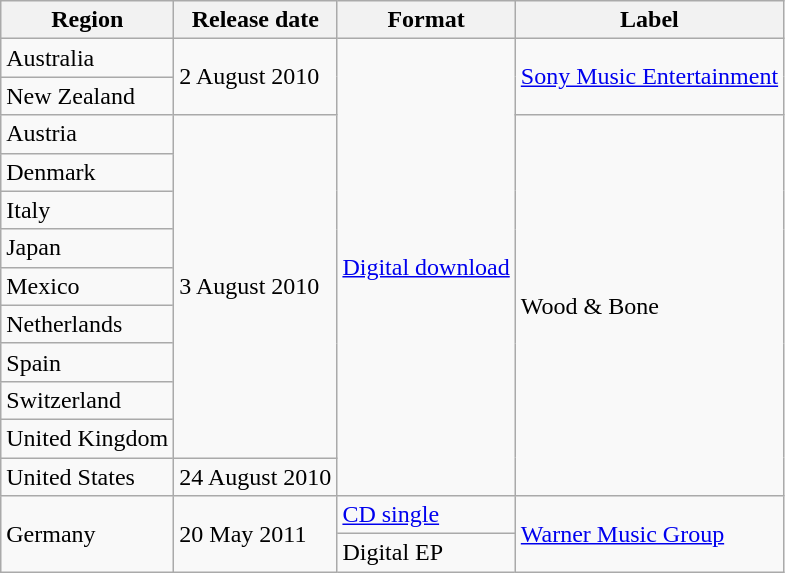<table class="wikitable">
<tr>
<th>Region</th>
<th>Release date</th>
<th>Format</th>
<th>Label</th>
</tr>
<tr>
<td>Australia</td>
<td rowspan="2">2 August 2010</td>
<td rowspan="12"><a href='#'>Digital download</a></td>
<td rowspan="2"><a href='#'>Sony Music Entertainment</a></td>
</tr>
<tr>
<td>New Zealand</td>
</tr>
<tr>
<td>Austria</td>
<td rowspan="9">3 August 2010</td>
<td rowspan="10">Wood & Bone</td>
</tr>
<tr>
<td>Denmark</td>
</tr>
<tr>
<td>Italy</td>
</tr>
<tr>
<td>Japan</td>
</tr>
<tr>
<td>Mexico</td>
</tr>
<tr>
<td>Netherlands</td>
</tr>
<tr>
<td>Spain</td>
</tr>
<tr>
<td>Switzerland</td>
</tr>
<tr>
<td>United Kingdom</td>
</tr>
<tr>
<td>United States</td>
<td>24 August 2010</td>
</tr>
<tr>
<td rowspan="2">Germany</td>
<td rowspan="2">20 May 2011</td>
<td><a href='#'>CD single</a></td>
<td rowspan="2"><a href='#'>Warner Music Group</a></td>
</tr>
<tr>
<td>Digital EP</td>
</tr>
</table>
